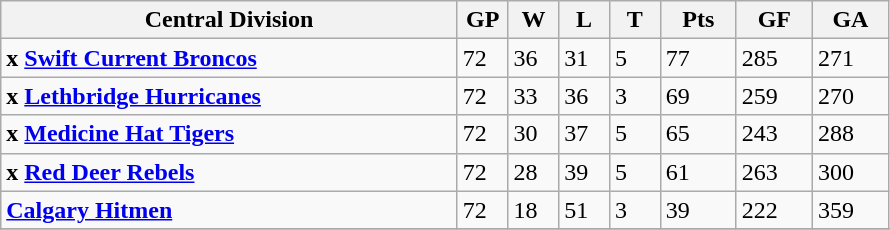<table class="wikitable">
<tr>
<th width="45%">Central Division</th>
<th width="5%">GP</th>
<th width="5%">W</th>
<th width="5%">L</th>
<th width="5%">T</th>
<th width="7.5%">Pts</th>
<th width="7.5%">GF</th>
<th width="7.5%">GA</th>
</tr>
<tr>
<td><strong>x <a href='#'>Swift Current Broncos</a></strong></td>
<td>72</td>
<td>36</td>
<td>31</td>
<td>5</td>
<td>77</td>
<td>285</td>
<td>271</td>
</tr>
<tr>
<td><strong>x <a href='#'>Lethbridge Hurricanes</a></strong></td>
<td>72</td>
<td>33</td>
<td>36</td>
<td>3</td>
<td>69</td>
<td>259</td>
<td>270</td>
</tr>
<tr>
<td><strong>x <a href='#'>Medicine Hat Tigers</a></strong></td>
<td>72</td>
<td>30</td>
<td>37</td>
<td>5</td>
<td>65</td>
<td>243</td>
<td>288</td>
</tr>
<tr>
<td><strong>x <a href='#'>Red Deer Rebels</a></strong></td>
<td>72</td>
<td>28</td>
<td>39</td>
<td>5</td>
<td>61</td>
<td>263</td>
<td>300</td>
</tr>
<tr>
<td><strong><a href='#'>Calgary Hitmen</a></strong></td>
<td>72</td>
<td>18</td>
<td>51</td>
<td>3</td>
<td>39</td>
<td>222</td>
<td>359</td>
</tr>
<tr>
</tr>
</table>
